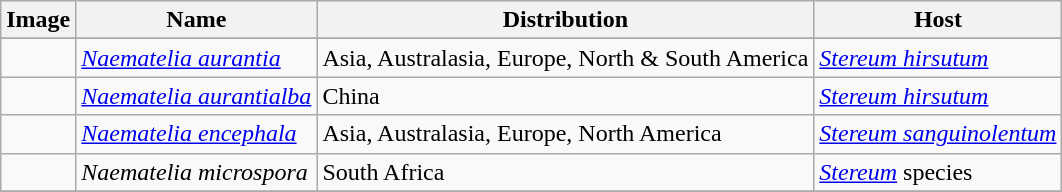<table class="wikitable sortable collapsible">
<tr>
<th>Image</th>
<th>Name</th>
<th>Distribution</th>
<th>Host</th>
</tr>
<tr>
</tr>
<tr>
<td></td>
<td><em><a href='#'>Naematelia aurantia</a></em></td>
<td>Asia, Australasia, Europe, North & South America</td>
<td><em><a href='#'>Stereum hirsutum</a></em></td>
</tr>
<tr>
<td></td>
<td><em><a href='#'>Naematelia aurantialba</a></em></td>
<td>China</td>
<td><em><a href='#'>Stereum hirsutum</a></em></td>
</tr>
<tr>
<td></td>
<td><em><a href='#'>Naematelia encephala</a></em></td>
<td>Asia, Australasia, Europe, North America</td>
<td><em><a href='#'>Stereum sanguinolentum</a></em></td>
</tr>
<tr>
<td></td>
<td><em>Naematelia microspora</em></td>
<td>South Africa</td>
<td><em><a href='#'>Stereum</a></em> species</td>
</tr>
<tr>
</tr>
</table>
